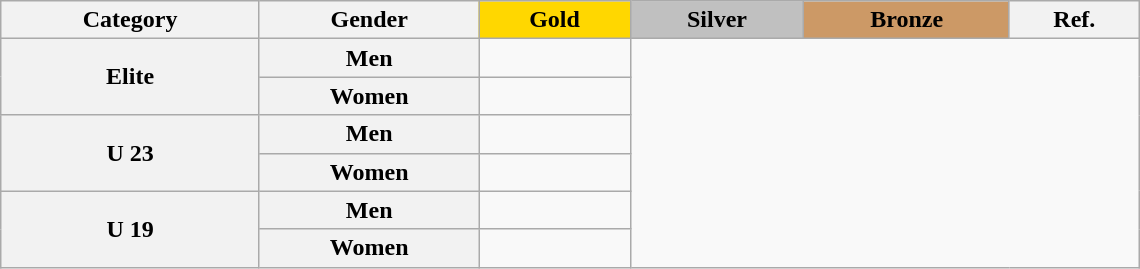<table class="wikitable" style="width: 760px;">
<tr>
<th scope=col>Category</th>
<th scope=col>Gender</th>
<th scope=col style="background-color:Gold">Gold</th>
<th scope=col style="background-color:Silver">Silver</th>
<th scope=col style="background-color:#cc9966">Bronze</th>
<th class=unsortable>Ref.</th>
</tr>
<tr>
<th Rowspan="2">Elite</th>
<th>Men</th>
<td></td>
</tr>
<tr>
<th>Women</th>
<td></td>
</tr>
<tr>
<th Rowspan="2">U 23</th>
<th>Men</th>
<td></td>
</tr>
<tr>
<th>Women</th>
<td></td>
</tr>
<tr>
<th Rowspan="2">U 19</th>
<th>Men</th>
<td></td>
</tr>
<tr>
<th>Women</th>
<td></td>
</tr>
</table>
